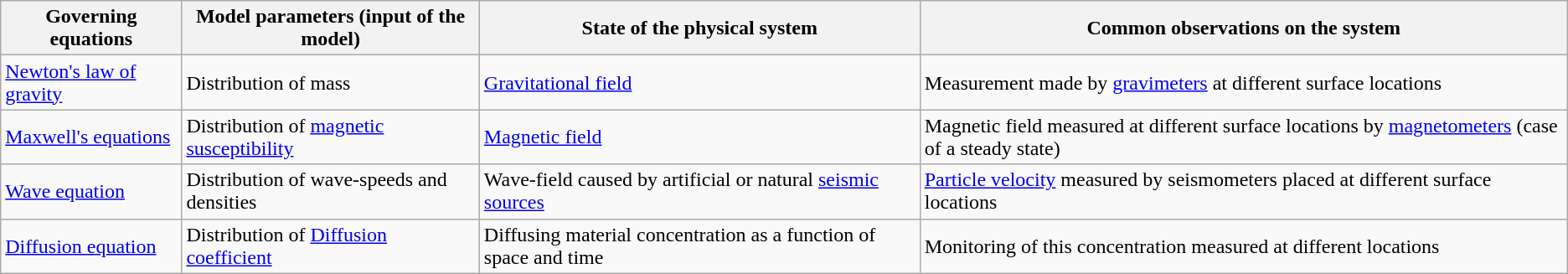<table class="wikitable">
<tr>
<th>Governing equations</th>
<th>Model parameters (input of the model)</th>
<th>State of the physical system</th>
<th>Common observations on the system</th>
</tr>
<tr>
<td><a href='#'>Newton's law of gravity</a></td>
<td>Distribution of mass</td>
<td><a href='#'>Gravitational field</a></td>
<td>Measurement made by <a href='#'>gravimeters</a> at different surface locations</td>
</tr>
<tr>
<td><a href='#'>Maxwell's equations</a></td>
<td>Distribution of <a href='#'>magnetic susceptibility</a></td>
<td><a href='#'>Magnetic field</a></td>
<td>Magnetic field measured at different surface locations by <a href='#'>magnetometers</a> (case of a steady state)</td>
</tr>
<tr>
<td><a href='#'>Wave equation</a></td>
<td>Distribution of wave-speeds and densities</td>
<td>Wave-field caused by artificial or natural <a href='#'>seismic sources</a></td>
<td><a href='#'>Particle velocity</a> measured by seismometers placed at different surface locations</td>
</tr>
<tr>
<td><a href='#'>Diffusion equation</a></td>
<td>Distribution of <a href='#'>Diffusion coefficient</a></td>
<td>Diffusing material concentration as a function of space and time</td>
<td>Monitoring of this concentration measured at different locations</td>
</tr>
</table>
